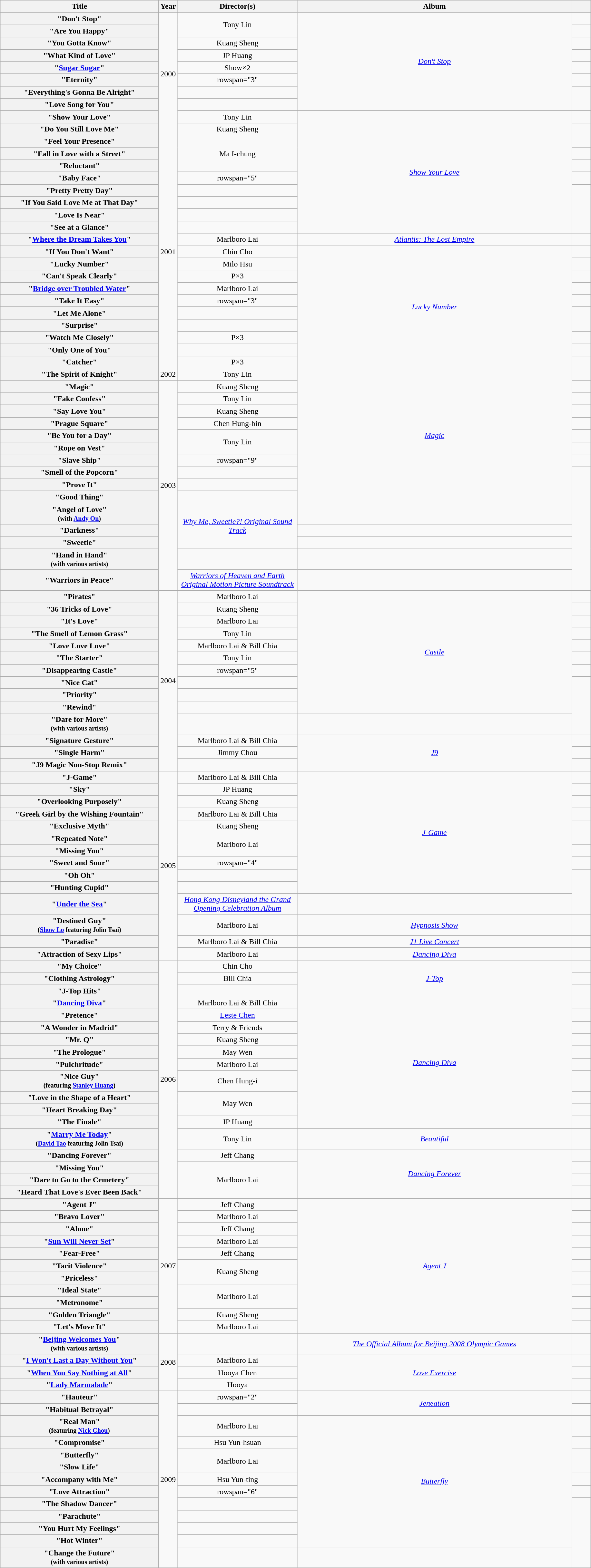<table class="wikitable sortable plainrowheaders" style="text-align:center;">
<tr>
<th scope="col" style="width:20em;">Title</th>
<th scope="col" style="width:2em;">Year</th>
<th scope="col" style="width:15em;">Director(s)</th>
<th scope="col" style="width:35em;">Album</th>
<th scope="col" style="width:2em;" class="unsortable"></th>
</tr>
<tr>
<th scope="row">"Don't Stop"</th>
<td rowspan="10">2000</td>
<td rowspan="2">Tony Lin</td>
<td rowspan="8"><em><a href='#'>Don't Stop</a></em></td>
<td></td>
</tr>
<tr>
<th scope="row">"Are You Happy"</th>
<td></td>
</tr>
<tr>
<th scope="row">"You Gotta Know"</th>
<td>Kuang Sheng</td>
<td></td>
</tr>
<tr>
<th scope="row">"What Kind of Love"</th>
<td>JP Huang</td>
<td></td>
</tr>
<tr>
<th scope="row">"<a href='#'>Sugar Sugar</a>"</th>
<td>Show×2</td>
<td></td>
</tr>
<tr>
<th scope="row">"Eternity"</th>
<td>rowspan="3" </td>
<td></td>
</tr>
<tr>
<th scope="row">"Everything's Gonna Be Alright"</th>
<td></td>
</tr>
<tr>
<th scope="row">"Love Song for You"</th>
<td></td>
</tr>
<tr>
<th scope="row">"Show Your Love"</th>
<td>Tony Lin</td>
<td rowspan="10"><em><a href='#'>Show Your Love</a></em></td>
<td></td>
</tr>
<tr>
<th scope="row">"Do You Still Love Me"</th>
<td>Kuang Sheng</td>
<td></td>
</tr>
<tr>
<th scope="row">"Feel Your Presence"</th>
<td rowspan="19">2001</td>
<td rowspan="3">Ma I-chung</td>
<td></td>
</tr>
<tr>
<th scope="row">"Fall in Love with a Street"</th>
<td></td>
</tr>
<tr>
<th scope="row">"Reluctant"</th>
<td></td>
</tr>
<tr>
<th scope="row">"Baby Face"</th>
<td>rowspan="5" </td>
<td></td>
</tr>
<tr>
<th scope="row">"Pretty Pretty Day"</th>
<td></td>
</tr>
<tr>
<th scope="row">"If You Said Love Me at That Day"</th>
<td></td>
</tr>
<tr>
<th scope="row">"Love Is Near"</th>
<td></td>
</tr>
<tr>
<th scope="row">"See at a Glance"</th>
<td></td>
</tr>
<tr>
<th scope="row">"<a href='#'>Where the Dream Takes You</a>"</th>
<td>Marlboro Lai</td>
<td><em><a href='#'>Atlantis: The Lost Empire</a></em></td>
<td></td>
</tr>
<tr>
<th scope="row">"If You Don't Want"</th>
<td>Chin Cho</td>
<td rowspan="10"><em><a href='#'>Lucky Number</a></em></td>
<td></td>
</tr>
<tr>
<th scope="row">"Lucky Number"</th>
<td>Milo Hsu</td>
<td></td>
</tr>
<tr>
<th scope="row">"Can't Speak Clearly"</th>
<td>P×3</td>
<td></td>
</tr>
<tr>
<th scope="row">"<a href='#'>Bridge over Troubled Water</a>"</th>
<td>Marlboro Lai</td>
<td></td>
</tr>
<tr>
<th scope="row">"Take It Easy"</th>
<td>rowspan="3" </td>
<td></td>
</tr>
<tr>
<th scope="row">"Let Me Alone"</th>
<td></td>
</tr>
<tr>
<th scope="row">"Surprise"</th>
<td></td>
</tr>
<tr>
<th scope="row">"Watch Me Closely"</th>
<td>P×3</td>
<td></td>
</tr>
<tr>
<th scope="row">"Only One of You"</th>
<td></td>
<td></td>
</tr>
<tr>
<th scope="row">"Catcher"</th>
<td>P×3</td>
<td></td>
</tr>
<tr>
<th scope="row">"The Spirit of Knight"</th>
<td>2002</td>
<td>Tony Lin</td>
<td rowspan="11"><em><a href='#'>Magic</a></em></td>
<td></td>
</tr>
<tr>
<th scope="row">"Magic"</th>
<td rowspan="15">2003</td>
<td>Kuang Sheng</td>
<td></td>
</tr>
<tr>
<th scope="row">"Fake Confess"</th>
<td>Tony Lin</td>
<td></td>
</tr>
<tr>
<th scope="row">"Say Love You"</th>
<td>Kuang Sheng</td>
<td></td>
</tr>
<tr>
<th scope="row">"Prague Square"</th>
<td>Chen Hung-bin</td>
<td></td>
</tr>
<tr>
<th scope="row">"Be You for a Day"</th>
<td rowspan="2">Tony Lin</td>
<td></td>
</tr>
<tr>
<th scope="row">"Rope on Vest"</th>
<td></td>
</tr>
<tr>
<th scope="row">"Slave Ship"</th>
<td>rowspan="9" </td>
<td></td>
</tr>
<tr>
<th scope="row">"Smell of the Popcorn"</th>
<td></td>
</tr>
<tr>
<th scope="row">"Prove It"</th>
<td></td>
</tr>
<tr>
<th scope="row">"Good Thing"</th>
<td></td>
</tr>
<tr>
<th scope="row">"Angel of Love"<br><small>(with <a href='#'>Andy On</a>)</small></th>
<td rowspan="3"><em><a href='#'>Why Me, Sweetie?! Original Sound Track</a></em></td>
<td></td>
</tr>
<tr>
<th scope="row">"Darkness"</th>
<td></td>
</tr>
<tr>
<th scope="row">"Sweetie"</th>
<td></td>
</tr>
<tr>
<th scope="row">"Hand in Hand"<br><small>(with various artists)</small></th>
<td></td>
<td></td>
</tr>
<tr>
<th scope="row">"Warriors in Peace"</th>
<td><em><a href='#'>Warriors of Heaven and Earth Original Motion Picture Soundtrack</a></em></td>
<td></td>
</tr>
<tr>
<th scope="row">"Pirates"</th>
<td rowspan="14">2004</td>
<td>Marlboro Lai</td>
<td rowspan="10"><em><a href='#'>Castle</a></em></td>
<td></td>
</tr>
<tr>
<th scope="row">"36 Tricks of Love"</th>
<td>Kuang Sheng</td>
<td></td>
</tr>
<tr>
<th scope="row">"It's Love"</th>
<td>Marlboro Lai</td>
<td></td>
</tr>
<tr>
<th scope="row">"The Smell of Lemon Grass"</th>
<td>Tony Lin</td>
<td></td>
</tr>
<tr>
<th scope="row">"Love Love Love"</th>
<td>Marlboro Lai & Bill Chia</td>
<td></td>
</tr>
<tr>
<th scope="row">"The Starter"</th>
<td>Tony Lin</td>
<td></td>
</tr>
<tr>
<th scope="row">"Disappearing Castle"</th>
<td>rowspan="5" </td>
<td></td>
</tr>
<tr>
<th scope="row">"Nice Cat"</th>
<td></td>
</tr>
<tr>
<th scope="row">"Priority"</th>
<td></td>
</tr>
<tr>
<th scope="row">"Rewind"</th>
<td></td>
</tr>
<tr>
<th scope="row">"Dare for More"<br><small>(with various artists)</small></th>
<td></td>
<td></td>
</tr>
<tr>
<th scope="row">"Signature Gesture"</th>
<td>Marlboro Lai & Bill Chia</td>
<td rowspan="3"><em><a href='#'>J9</a></em></td>
<td></td>
</tr>
<tr>
<th scope="row">"Single Harm"</th>
<td>Jimmy Chou</td>
<td></td>
</tr>
<tr>
<th scope="row">"J9 Magic Non-Stop Remix"</th>
<td></td>
<td></td>
</tr>
<tr>
<th scope="row">"J-Game"</th>
<td rowspan="14">2005</td>
<td>Marlboro Lai & Bill Chia</td>
<td rowspan="10"><em><a href='#'>J-Game</a></em></td>
<td></td>
</tr>
<tr>
<th scope="row">"Sky"</th>
<td>JP Huang</td>
<td></td>
</tr>
<tr>
<th scope="row">"Overlooking Purposely"</th>
<td>Kuang Sheng</td>
<td></td>
</tr>
<tr>
<th scope="row">"Greek Girl by the Wishing Fountain"</th>
<td>Marlboro Lai & Bill Chia</td>
<td></td>
</tr>
<tr>
<th scope="row">"Exclusive Myth"</th>
<td>Kuang Sheng</td>
<td></td>
</tr>
<tr>
<th scope="row">"Repeated Note"</th>
<td rowspan="2">Marlboro Lai</td>
<td></td>
</tr>
<tr>
<th scope="row">"Missing You"</th>
<td></td>
</tr>
<tr>
<th scope="row">"Sweet and Sour"</th>
<td>rowspan="4" </td>
<td></td>
</tr>
<tr>
<th scope="row">"Oh Oh"</th>
<td></td>
</tr>
<tr>
<th scope="row">"Hunting Cupid"</th>
<td></td>
</tr>
<tr>
<th scope="row">"<a href='#'>Under the Sea</a>"</th>
<td><em><a href='#'>Hong Kong Disneyland the Grand Opening Celebration Album</a></em></td>
<td></td>
</tr>
<tr>
<th scope="row">"Destined Guy"<br><small>(<a href='#'>Show Lo</a> featuring Jolin Tsai)</small></th>
<td>Marlboro Lai</td>
<td><em><a href='#'>Hypnosis Show</a></em></td>
<td></td>
</tr>
<tr>
<th scope="row">"Paradise"</th>
<td>Marlboro Lai & Bill Chia</td>
<td><em><a href='#'>J1 Live Concert</a></em></td>
<td></td>
</tr>
<tr>
<th scope="row">"Attraction of Sexy Lips"</th>
<td>Marlboro Lai</td>
<td><em><a href='#'>Dancing Diva</a></em></td>
<td></td>
</tr>
<tr>
<th scope="row">"My Choice"</th>
<td rowspan="18">2006</td>
<td>Chin Cho</td>
<td rowspan="3"><em><a href='#'>J-Top</a></em></td>
<td></td>
</tr>
<tr>
<th scope="row">"Clothing Astrology"</th>
<td>Bill Chia</td>
<td></td>
</tr>
<tr>
<th scope="row">"J-Top Hits"</th>
<td></td>
<td></td>
</tr>
<tr>
<th scope="row">"<a href='#'>Dancing Diva</a>"</th>
<td>Marlboro Lai & Bill Chia</td>
<td rowspan="10"><em><a href='#'>Dancing Diva</a></em></td>
<td></td>
</tr>
<tr>
<th scope="row">"Pretence"</th>
<td><a href='#'>Leste Chen</a></td>
<td></td>
</tr>
<tr>
<th scope="row">"A Wonder in Madrid"</th>
<td>Terry & Friends</td>
<td></td>
</tr>
<tr>
<th scope="row">"Mr. Q"</th>
<td>Kuang Sheng</td>
<td></td>
</tr>
<tr>
<th scope="row">"The Prologue"</th>
<td>May Wen</td>
<td></td>
</tr>
<tr>
<th scope="row">"Pulchritude"</th>
<td>Marlboro Lai</td>
<td></td>
</tr>
<tr>
<th scope="row">"Nice Guy"<br><small>(featuring <a href='#'>Stanley Huang</a>)</small></th>
<td>Chen Hung-i</td>
<td></td>
</tr>
<tr>
<th scope="row">"Love in the Shape of a Heart"</th>
<td rowspan="2">May Wen</td>
<td></td>
</tr>
<tr>
<th scope="row">"Heart Breaking Day"</th>
<td></td>
</tr>
<tr>
<th scope="row">"The Finale"</th>
<td>JP Huang</td>
<td></td>
</tr>
<tr>
<th scope="row">"<a href='#'>Marry Me Today</a>"<br><small>(<a href='#'>David Tao</a> featuring Jolin Tsai)</small></th>
<td>Tony Lin</td>
<td><em><a href='#'>Beautiful</a></em></td>
<td></td>
</tr>
<tr>
<th scope="row">"Dancing Forever"</th>
<td>Jeff Chang</td>
<td rowspan="4"><em><a href='#'>Dancing Forever</a></em></td>
<td></td>
</tr>
<tr>
<th scope="row">"Missing You"</th>
<td rowspan="3">Marlboro Lai</td>
<td></td>
</tr>
<tr>
<th scope="row">"Dare to Go to the Cemetery"</th>
<td></td>
</tr>
<tr>
<th scope="row">"Heard That Love's Ever Been Back"</th>
<td></td>
</tr>
<tr>
<th scope="row">"Agent J"</th>
<td rowspan="11">2007</td>
<td>Jeff Chang</td>
<td rowspan="11"><em><a href='#'>Agent J</a></em></td>
<td></td>
</tr>
<tr>
<th scope="row">"Bravo Lover"</th>
<td>Marlboro Lai</td>
<td></td>
</tr>
<tr>
<th scope="row">"Alone"</th>
<td>Jeff Chang</td>
<td></td>
</tr>
<tr>
<th scope="row">"<a href='#'>Sun Will Never Set</a>"</th>
<td>Marlboro Lai</td>
<td></td>
</tr>
<tr>
<th scope="row">"Fear-Free"</th>
<td>Jeff Chang</td>
<td></td>
</tr>
<tr>
<th scope="row">"Tacit Violence"</th>
<td rowspan="2">Kuang Sheng</td>
<td></td>
</tr>
<tr>
<th scope="row">"Priceless"</th>
<td></td>
</tr>
<tr>
<th scope="row">"Ideal State"</th>
<td rowspan="2">Marlboro Lai</td>
<td></td>
</tr>
<tr>
<th scope="row">"Metronome"</th>
<td></td>
</tr>
<tr>
<th scope="row">"Golden Triangle"</th>
<td>Kuang Sheng</td>
<td></td>
</tr>
<tr>
<th scope="row">"Let's Move It"</th>
<td>Marlboro Lai</td>
<td></td>
</tr>
<tr>
<th scope="row">"<a href='#'>Beijing Welcomes You</a>"<br><small>(with various artists)</small></th>
<td rowspan="4">2008</td>
<td></td>
<td><em><a href='#'>The Official Album for Beijing 2008 Olympic Games</a></em></td>
<td></td>
</tr>
<tr>
<th scope="row">"<a href='#'>I Won't Last a Day Without You</a>"</th>
<td>Marlboro Lai</td>
<td rowspan="3"><em><a href='#'>Love Exercise</a></em></td>
<td></td>
</tr>
<tr>
<th scope="row">"<a href='#'>When You Say Nothing at All</a>"</th>
<td>Hooya Chen</td>
<td></td>
</tr>
<tr>
<th scope="row">"<a href='#'>Lady Marmalade</a>"</th>
<td>Hooya</td>
<td></td>
</tr>
<tr>
<th scope="row">"Hauteur"</th>
<td rowspan="13">2009</td>
<td>rowspan="2" </td>
<td rowspan="2"><em><a href='#'>Jeneation</a></em></td>
<td></td>
</tr>
<tr>
<th scope="row">"Habitual Betrayal"</th>
<td></td>
</tr>
<tr>
<th scope="row">"Real Man"<br><small>(featuring <a href='#'>Nick Chou</a>)</small></th>
<td>Marlboro Lai</td>
<td rowspan="10"><em><a href='#'>Butterfly</a></em></td>
<td></td>
</tr>
<tr>
<th scope="row">"Compromise"</th>
<td>Hsu Yun-hsuan</td>
<td></td>
</tr>
<tr>
<th scope="row">"Butterfly"</th>
<td rowspan="2">Marlboro Lai</td>
<td></td>
</tr>
<tr>
<th scope="row">"Slow Life"</th>
<td></td>
</tr>
<tr>
<th scope="row">"Accompany with Me"</th>
<td>Hsu Yun-ting</td>
<td></td>
</tr>
<tr>
<th scope="row">"Love Attraction"</th>
<td>rowspan="6" </td>
<td></td>
</tr>
<tr>
<th scope="row">"The Shadow Dancer"</th>
<td></td>
</tr>
<tr>
<th scope="row">"Parachute"</th>
<td></td>
</tr>
<tr>
<th scope="row">"You Hurt My Feelings"</th>
<td></td>
</tr>
<tr>
<th scope="row">"Hot Winter"</th>
<td></td>
</tr>
<tr>
<th scope="row">"Change the Future"<br><small>(with various artists)</small></th>
<td></td>
<td></td>
</tr>
</table>
